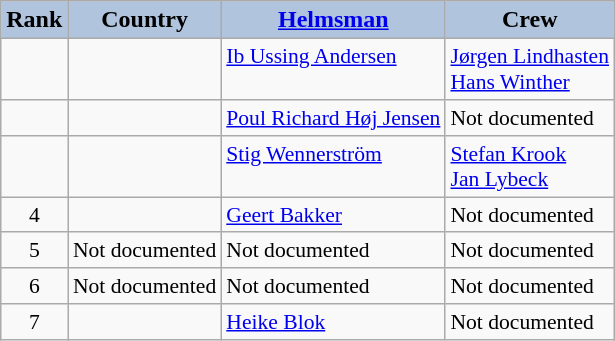<table class="wikitable">
<tr>
<th style="text-align:center;background-color:LightSteelBlue"><strong>Rank</strong></th>
<th style="text-align:center;background-color:LightSteelBlue"><strong>Country</strong></th>
<th style="text-align:center;background-color:LightSteelBlue"><strong><a href='#'>Helmsman</a></strong></th>
<th style="text-align:center;background-color:LightSteelBlue"><strong>Crew</strong></th>
</tr>
<tr>
<td style="text-align:center; vertical-align:top; font-size:90%"></td>
<td style="vertical-align:top; font-size:90%"></td>
<td style="vertical-align:top; font-size:90%"><a href='#'>Ib Ussing Andersen</a></td>
<td style="vertical-align:top; font-size:90%"><a href='#'>Jørgen Lindhasten</a><br><a href='#'>Hans Winther</a></td>
</tr>
<tr>
<td style="text-align:center; vertical-align:top; font-size:90%"></td>
<td style="vertical-align:top; font-size:90%"></td>
<td style="vertical-align:top; font-size:90%"><a href='#'>Poul Richard Høj Jensen</a></td>
<td style="vertical-align:top; font-size:90%">Not documented</td>
</tr>
<tr>
<td style="text-align:center; vertical-align:top; font-size:90%"></td>
<td style="vertical-align:top; font-size:90%"></td>
<td style="vertical-align:top; font-size:90%"><a href='#'>Stig Wennerström</a></td>
<td style="vertical-align:top; font-size:90%"><a href='#'>Stefan Krook</a><br><a href='#'>Jan Lybeck</a></td>
</tr>
<tr>
<td style="text-align:center; vertical-align:top; font-size:90%">4</td>
<td style="vertical-align:top; font-size:90%"></td>
<td style="vertical-align:top; font-size:90%"><a href='#'>Geert Bakker</a></td>
<td style="vertical-align:top; font-size:90%">Not documented</td>
</tr>
<tr>
<td style="text-align:center; vertical-align:top; font-size:90%">5</td>
<td style="vertical-align:top; font-size:90%">Not documented</td>
<td style="vertical-align:top; font-size:90%">Not documented</td>
<td style="vertical-align:top; font-size:90%">Not documented</td>
</tr>
<tr>
<td style="text-align:center; vertical-align:top; font-size:90%">6</td>
<td style="vertical-align:top; font-size:90%">Not documented</td>
<td style="vertical-align:top; font-size:90%">Not documented</td>
<td style="vertical-align:top; font-size:90%">Not documented</td>
</tr>
<tr>
<td style="text-align:center; vertical-align:top; font-size:90%">7</td>
<td style="vertical-align:top; font-size:90%"></td>
<td style="vertical-align:top; font-size:90%"><a href='#'>Heike Blok</a></td>
<td style="vertical-align:top; font-size:90%">Not documented</td>
</tr>
</table>
